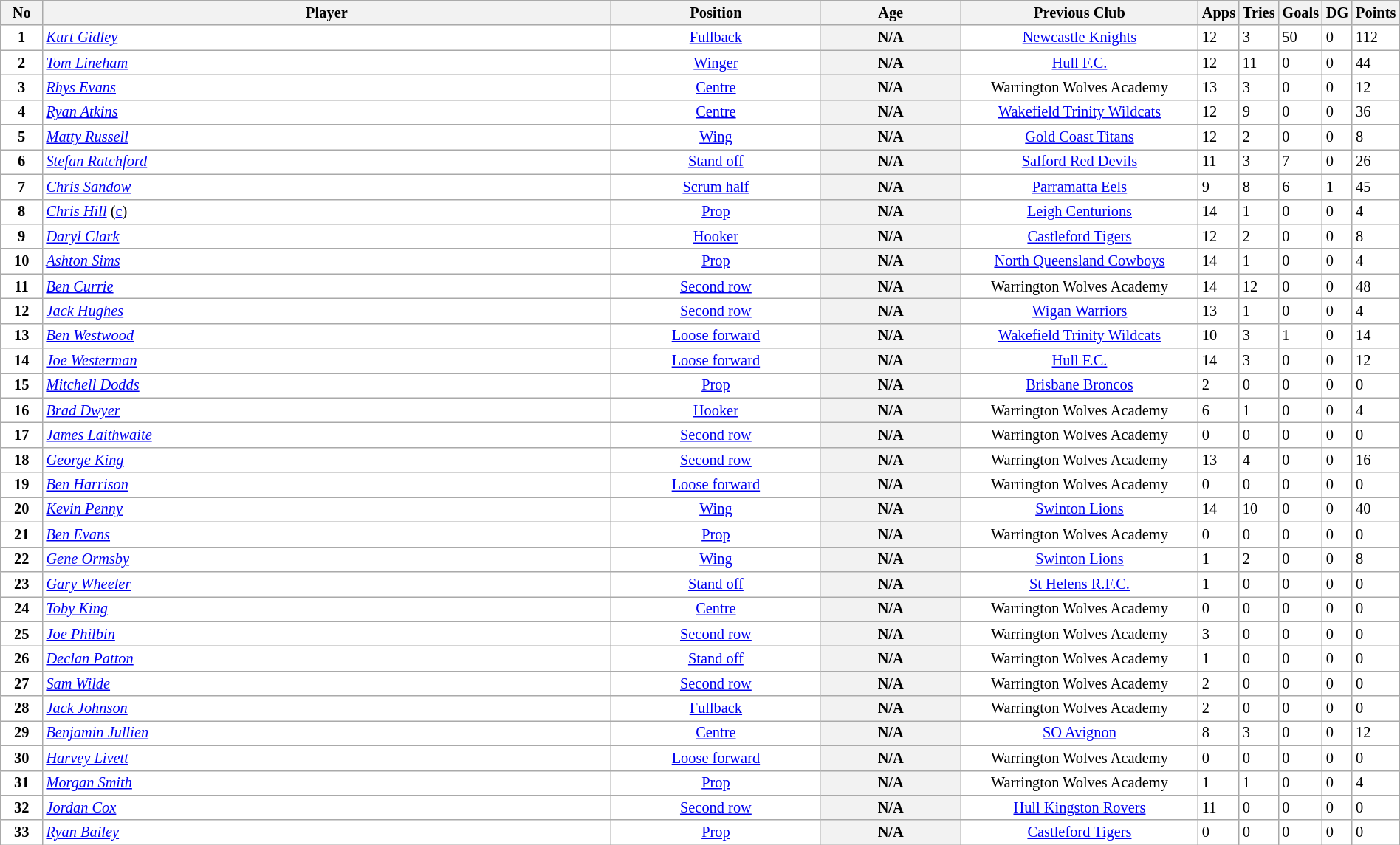<table class="wikitable sortable" width="100%" style="font-size:85%">
<tr bgcolor="#efefef">
</tr>
<tr bgcolor="#efefef">
<th width=3%>No</th>
<th !width=47%>Player</th>
<th width=15%>Position</th>
<th width=1%>Age</th>
<th width=17%>Previous Club</th>
<th width="20">Apps</th>
<th width="20">Tries</th>
<th width="20">Goals</th>
<th width="20">DG</th>
<th width="20">Points</th>
</tr>
<tr bgcolor=#FFFFFF>
<td align=center><strong>1</strong></td>
<td><em><a href='#'>Kurt Gidley</a></em></td>
<td align=center><a href='#'>Fullback</a></td>
<th width=10%>N/A</th>
<td align=center><a href='#'>Newcastle Knights</a></td>
<td align=centre>12</td>
<td align=centre>3</td>
<td align=centre>50</td>
<td align=centre>0</td>
<td align=centre>112</td>
</tr>
<tr bgcolor=#FFFFFF>
<td align=center><strong>2</strong></td>
<td><em><a href='#'>Tom Lineham</a></em></td>
<td align=center><a href='#'>Winger</a></td>
<th width=10%>N/A</th>
<td align=center><a href='#'>Hull F.C.</a></td>
<td align=centre>12</td>
<td align=centre>11</td>
<td align=centre>0</td>
<td align=centre>0</td>
<td align=centre>44</td>
</tr>
<tr bgcolor=#FFFFFF>
<td align=center><strong>3</strong></td>
<td><em><a href='#'>Rhys Evans</a></em></td>
<td align=center><a href='#'>Centre</a></td>
<th width=10%>N/A</th>
<td align=center>Warrington Wolves Academy</td>
<td align=centre>13</td>
<td align=centre>3</td>
<td align=centre>0</td>
<td align=centre>0</td>
<td align=centre>12</td>
</tr>
<tr bgcolor=#FFFFFF>
<td align=center><strong>4</strong></td>
<td><em><a href='#'>Ryan Atkins</a></em></td>
<td align=center><a href='#'>Centre</a></td>
<th width=10%>N/A</th>
<td align=center><a href='#'>Wakefield Trinity Wildcats</a></td>
<td align=centre>12</td>
<td align=centre>9</td>
<td align=centre>0</td>
<td align=centre>0</td>
<td align=centre>36</td>
</tr>
<tr bgcolor=#FFFFFF>
<td align=center><strong>5</strong></td>
<td><em><a href='#'>Matty Russell</a></em></td>
<td align=center><a href='#'>Wing</a></td>
<th width=10%>N/A</th>
<td align=center><a href='#'>Gold Coast Titans</a></td>
<td align=centre>12</td>
<td align=centre>2</td>
<td align=centre>0</td>
<td align=centre>0</td>
<td align=centre>8</td>
</tr>
<tr bgcolor=#FFFFFF>
<td align=center><strong>6</strong></td>
<td><em><a href='#'>Stefan Ratchford</a></em></td>
<td align=center><a href='#'>Stand off</a></td>
<th width=10%>N/A</th>
<td align=center><a href='#'>Salford Red Devils</a></td>
<td align=centre>11</td>
<td align=centre>3</td>
<td align=centre>7</td>
<td align=centre>0</td>
<td align=centre>26</td>
</tr>
<tr bgcolor=#FFFFFF>
<td align=center><strong>7</strong></td>
<td><em><a href='#'>Chris Sandow</a></em></td>
<td align=center><a href='#'>Scrum half</a></td>
<th width=10%>N/A</th>
<td align=center><a href='#'>Parramatta Eels</a></td>
<td align=centre>9</td>
<td align=centre>8</td>
<td align=centre>6</td>
<td align=centre>1</td>
<td align=centre>45</td>
</tr>
<tr bgcolor=#FFFFFF>
<td align=center><strong>8</strong></td>
<td><em><a href='#'>Chris Hill</a></em> (<a href='#'>c</a>)</td>
<td align=center><a href='#'>Prop</a></td>
<th width=10%>N/A</th>
<td align=center><a href='#'>Leigh Centurions</a></td>
<td align=centre>14</td>
<td align=centre>1</td>
<td align=centre>0</td>
<td align=centre>0</td>
<td align=centre>4</td>
</tr>
<tr bgcolor=#FFFFFF>
<td align=center><strong>9</strong></td>
<td><em><a href='#'>Daryl Clark</a></em></td>
<td align=center><a href='#'>Hooker</a></td>
<th width=10%>N/A</th>
<td align=center><a href='#'>Castleford Tigers</a></td>
<td align=centre>12</td>
<td align=centre>2</td>
<td align=centre>0</td>
<td align=centre>0</td>
<td align=centre>8</td>
</tr>
<tr bgcolor=#FFFFFF>
<td align=center><strong>10</strong></td>
<td><em><a href='#'>Ashton Sims</a></em></td>
<td align=center><a href='#'>Prop</a></td>
<th width=10%>N/A</th>
<td align=center><a href='#'>North Queensland Cowboys</a></td>
<td align=centre>14</td>
<td align=centre>1</td>
<td align=centre>0</td>
<td align=centre>0</td>
<td align=centre>4</td>
</tr>
<tr bgcolor=#FFFFFF>
<td align=center><strong>11</strong></td>
<td><em><a href='#'>Ben Currie</a></em></td>
<td align=center><a href='#'>Second row</a></td>
<th width=10%>N/A</th>
<td align=center>Warrington Wolves Academy</td>
<td align=centre>14</td>
<td align=centre>12</td>
<td align=centre>0</td>
<td align=centre>0</td>
<td align=centre>48</td>
</tr>
<tr bgcolor=#FFFFFF>
<td align=center><strong>12</strong></td>
<td><em><a href='#'>Jack Hughes</a></em></td>
<td align=center><a href='#'>Second row</a></td>
<th width=10%>N/A</th>
<td align=center><a href='#'>Wigan Warriors</a></td>
<td align=centre>13</td>
<td align=centre>1</td>
<td align=centre>0</td>
<td align=centre>0</td>
<td align=centre>4</td>
</tr>
<tr bgcolor=#FFFFFF>
<td align=center><strong>13</strong></td>
<td><em><a href='#'>Ben Westwood</a></em></td>
<td align=center><a href='#'>Loose forward</a></td>
<th width=10%>N/A</th>
<td align=center><a href='#'>Wakefield Trinity Wildcats</a></td>
<td align=centre>10</td>
<td align=centre>3</td>
<td align=centre>1</td>
<td align=centre>0</td>
<td align=centre>14</td>
</tr>
<tr bgcolor=#FFFFFF>
<td align=center><strong>14</strong></td>
<td><em><a href='#'>Joe Westerman</a></em></td>
<td align=center><a href='#'>Loose forward</a></td>
<th width=10%>N/A</th>
<td align=center><a href='#'>Hull F.C.</a></td>
<td align=centre>14</td>
<td align=centre>3</td>
<td align=centre>0</td>
<td align=centre>0</td>
<td align=centre>12</td>
</tr>
<tr bgcolor=#FFFFFF>
<td align=center><strong>15</strong></td>
<td><em><a href='#'>Mitchell Dodds</a></em></td>
<td align=center><a href='#'>Prop</a></td>
<th width=10%>N/A</th>
<td align=center><a href='#'>Brisbane Broncos</a></td>
<td align=centre>2</td>
<td align=centre>0</td>
<td align=centre>0</td>
<td align=centre>0</td>
<td align=centre>0</td>
</tr>
<tr bgcolor=#FFFFFF>
<td align=center><strong>16</strong></td>
<td><em><a href='#'>Brad Dwyer</a></em></td>
<td align=center><a href='#'>Hooker</a></td>
<th width=10%>N/A</th>
<td align=center>Warrington Wolves Academy</td>
<td align=centre>6</td>
<td align=centre>1</td>
<td align=centre>0</td>
<td align=centre>0</td>
<td align=centre>4</td>
</tr>
<tr bgcolor=#FFFFFF>
<td align=center><strong>17</strong></td>
<td><em><a href='#'>James Laithwaite</a></em></td>
<td align=center><a href='#'>Second row</a></td>
<th width=10%>N/A</th>
<td align=center>Warrington Wolves Academy</td>
<td align=centre>0</td>
<td align=centre>0</td>
<td align=centre>0</td>
<td align=centre>0</td>
<td align=centre>0</td>
</tr>
<tr bgcolor=#FFFFFF>
<td align=center><strong>18</strong></td>
<td><em><a href='#'>George King</a></em></td>
<td align=center><a href='#'>Second row</a></td>
<th width=10%>N/A</th>
<td align=center>Warrington Wolves Academy</td>
<td align=centre>13</td>
<td align=centre>4</td>
<td align=centre>0</td>
<td align=centre>0</td>
<td align=centre>16</td>
</tr>
<tr bgcolor=#FFFFFF>
<td align=center><strong>19</strong></td>
<td><em><a href='#'>Ben Harrison</a></em></td>
<td align=center><a href='#'>Loose forward</a></td>
<th width=10%>N/A</th>
<td align=center>Warrington Wolves Academy</td>
<td align=centre>0</td>
<td align=centre>0</td>
<td align=centre>0</td>
<td align=centre>0</td>
<td align=centre>0</td>
</tr>
<tr bgcolor=#FFFFFF>
<td align=center><strong>20</strong></td>
<td><em><a href='#'>Kevin Penny</a></em></td>
<td align=center><a href='#'>Wing</a></td>
<th width=10%>N/A</th>
<td align=center><a href='#'>Swinton Lions</a></td>
<td align=centre>14</td>
<td align=centre>10</td>
<td align=centre>0</td>
<td align=centre>0</td>
<td align=centre>40</td>
</tr>
<tr bgcolor=#FFFFFF>
<td align=center><strong>21</strong></td>
<td><em><a href='#'>Ben Evans</a></em></td>
<td align=center><a href='#'>Prop</a></td>
<th width=10%>N/A</th>
<td align=center>Warrington Wolves Academy</td>
<td align=centre>0</td>
<td align=centre>0</td>
<td align=centre>0</td>
<td align=centre>0</td>
<td align=centre>0</td>
</tr>
<tr bgcolor=#FFFFFF>
<td align=center><strong>22</strong></td>
<td><em><a href='#'>Gene Ormsby</a></em></td>
<td align=center><a href='#'>Wing</a></td>
<th width=10%>N/A</th>
<td align=center><a href='#'>Swinton Lions</a></td>
<td align=centre>1</td>
<td align=centre>2</td>
<td align=centre>0</td>
<td align=centre>0</td>
<td align=centre>8</td>
</tr>
<tr bgcolor=#FFFFFF>
<td align=center><strong>23</strong></td>
<td><em><a href='#'>Gary Wheeler</a></em></td>
<td align=center><a href='#'>Stand off</a></td>
<th width=10%>N/A</th>
<td align=center><a href='#'>St Helens R.F.C.</a></td>
<td align=centre>1</td>
<td align=centre>0</td>
<td align=centre>0</td>
<td align=centre>0</td>
<td align=centre>0</td>
</tr>
<tr bgcolor=#FFFFFF>
<td align=center><strong>24</strong></td>
<td><em><a href='#'>Toby King</a></em></td>
<td align=center><a href='#'>Centre</a></td>
<th width=10%>N/A</th>
<td align=center>Warrington Wolves Academy</td>
<td align=centre>0</td>
<td align=centre>0</td>
<td align=centre>0</td>
<td align=centre>0</td>
<td align=centre>0</td>
</tr>
<tr bgcolor=#FFFFFF>
<td align=center><strong>25</strong></td>
<td><em><a href='#'>Joe Philbin</a></em></td>
<td align=center><a href='#'>Second row</a></td>
<th width=10%>N/A</th>
<td align=center>Warrington Wolves Academy</td>
<td align=centre>3</td>
<td align=centre>0</td>
<td align=centre>0</td>
<td align=centre>0</td>
<td align=centre>0</td>
</tr>
<tr bgcolor=#FFFFFF>
<td align=center><strong>26</strong></td>
<td><em><a href='#'>Declan Patton</a></em></td>
<td align=center><a href='#'>Stand off</a></td>
<th width=10%>N/A</th>
<td align=center>Warrington Wolves Academy</td>
<td align=centre>1</td>
<td align=centre>0</td>
<td align=centre>0</td>
<td align=centre>0</td>
<td align=centre>0</td>
</tr>
<tr bgcolor=#FFFFFF>
<td align=center><strong>27</strong></td>
<td><em><a href='#'>Sam Wilde</a></em></td>
<td align=center><a href='#'>Second row</a></td>
<th width=10%>N/A</th>
<td align=center>Warrington Wolves Academy</td>
<td align=centre>2</td>
<td align=centre>0</td>
<td align=centre>0</td>
<td align=centre>0</td>
<td align=centre>0</td>
</tr>
<tr bgcolor=#FFFFFF>
<td align=center><strong>28</strong></td>
<td><em><a href='#'>Jack Johnson</a></em></td>
<td align=center><a href='#'>Fullback</a></td>
<th width=10%>N/A</th>
<td align=center>Warrington Wolves Academy</td>
<td align=centre>2</td>
<td align=centre>0</td>
<td align=centre>0</td>
<td align=centre>0</td>
<td align=centre>0</td>
</tr>
<tr bgcolor=#FFFFFF>
<td align=center><strong>29</strong></td>
<td><em><a href='#'>Benjamin Jullien</a></em></td>
<td align=center><a href='#'>Centre</a></td>
<th width=10%>N/A</th>
<td align=center><a href='#'>SO Avignon</a></td>
<td align=centre>8</td>
<td align=centre>3</td>
<td align=centre>0</td>
<td align=centre>0</td>
<td align=centre>12</td>
</tr>
<tr bgcolor=#FFFFFF>
<td align=center><strong>30</strong></td>
<td><em><a href='#'>Harvey Livett</a></em></td>
<td align=center><a href='#'>Loose forward</a></td>
<th width=10%>N/A</th>
<td align=center>Warrington Wolves Academy</td>
<td align=centre>0</td>
<td align=centre>0</td>
<td align=centre>0</td>
<td align=centre>0</td>
<td align=centre>0</td>
</tr>
<tr bgcolor=#FFFFFF>
<td align=center><strong>31</strong></td>
<td><em><a href='#'>Morgan Smith</a></em></td>
<td align=center><a href='#'>Prop</a></td>
<th width=10%>N/A</th>
<td align=center>Warrington Wolves Academy</td>
<td align=centre>1</td>
<td align=centre>1</td>
<td align=centre>0</td>
<td align=centre>0</td>
<td align=centre>4</td>
</tr>
<tr bgcolor=#FFFFFF>
<td align=center><strong>32</strong></td>
<td><em><a href='#'>Jordan Cox</a></em></td>
<td align=center><a href='#'>Second row</a></td>
<th width=10%>N/A</th>
<td align=center><a href='#'>Hull Kingston Rovers</a></td>
<td align=centre>11</td>
<td align=centre>0</td>
<td align=centre>0</td>
<td align=centre>0</td>
<td align=centre>0</td>
</tr>
<tr bgcolor=#FFFFFF>
<td align=center><strong>33</strong></td>
<td><em><a href='#'>Ryan Bailey</a></em></td>
<td align=center><a href='#'>Prop</a></td>
<th width=10%>N/A</th>
<td align=center><a href='#'>Castleford Tigers</a></td>
<td align=centre>0</td>
<td align=centre>0</td>
<td align=centre>0</td>
<td align=centre>0</td>
<td align=centre>0</td>
</tr>
</table>
